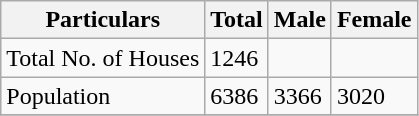<table class="wikitable sortable">
<tr>
<th>Particulars</th>
<th>Total</th>
<th>Male</th>
<th>Female</th>
</tr>
<tr>
<td>Total No. of Houses</td>
<td>1246</td>
<td></td>
<td></td>
</tr>
<tr>
<td>Population</td>
<td>6386</td>
<td>3366</td>
<td>3020</td>
</tr>
<tr>
</tr>
</table>
